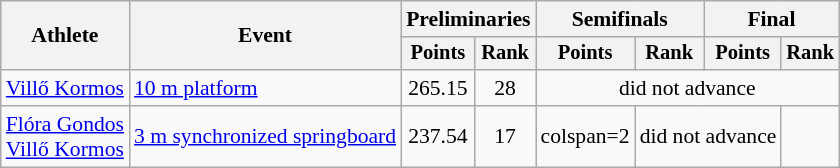<table class=wikitable style="font-size:90%;">
<tr>
<th rowspan="2">Athlete</th>
<th rowspan="2">Event</th>
<th colspan="2">Preliminaries</th>
<th colspan="2">Semifinals</th>
<th colspan="2">Final</th>
</tr>
<tr style="font-size:95%">
<th>Points</th>
<th>Rank</th>
<th>Points</th>
<th>Rank</th>
<th>Points</th>
<th>Rank</th>
</tr>
<tr align=center>
<td align=left><a href='#'>Villő Kormos</a></td>
<td align=left><a href='#'>10 m platform</a></td>
<td>265.15</td>
<td>28</td>
<td colspan=4>did not advance</td>
</tr>
<tr align=center>
<td align=left><a href='#'>Flóra Gondos</a><br><a href='#'>Villő Kormos</a></td>
<td align=left><a href='#'>3 m synchronized springboard</a></td>
<td>237.54</td>
<td>17</td>
<td>colspan=2 </td>
<td colspan=2>did not advance</td>
</tr>
</table>
